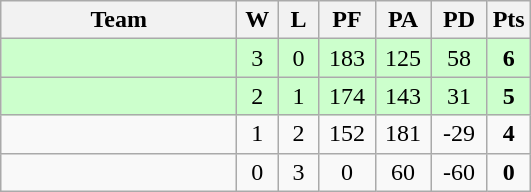<table class="wikitable" style="text-align:center;">
<tr>
<th width=150>Team</th>
<th width=20>W</th>
<th width=20>L</th>
<th width=30>PF</th>
<th width=30>PA</th>
<th width=30>PD</th>
<th width=20>Pts</th>
</tr>
<tr bgcolor="#ccffcc">
<td align="left"></td>
<td>3</td>
<td>0</td>
<td>183</td>
<td>125</td>
<td>58</td>
<td><strong>6</strong></td>
</tr>
<tr bgcolor="#ccffcc">
<td align="left"></td>
<td>2</td>
<td>1</td>
<td>174</td>
<td>143</td>
<td>31</td>
<td><strong>5</strong></td>
</tr>
<tr>
<td align="left"></td>
<td>1</td>
<td>2</td>
<td>152</td>
<td>181</td>
<td>-29</td>
<td><strong>4</strong></td>
</tr>
<tr>
<td align="left"></td>
<td>0</td>
<td>3</td>
<td>0</td>
<td>60</td>
<td>-60</td>
<td><strong>0</strong></td>
</tr>
</table>
